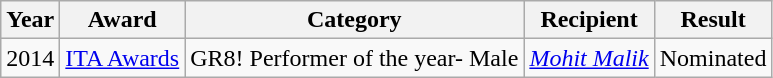<table class="wikitable">
<tr>
<th>Year</th>
<th>Award</th>
<th>Category</th>
<th>Recipient</th>
<th>Result</th>
</tr>
<tr>
<td>2014</td>
<td><a href='#'>ITA Awards</a></td>
<td>GR8! Performer of the year- Male</td>
<td><em><a href='#'>Mohit Malik</a></em></td>
<td>Nominated</td>
</tr>
</table>
